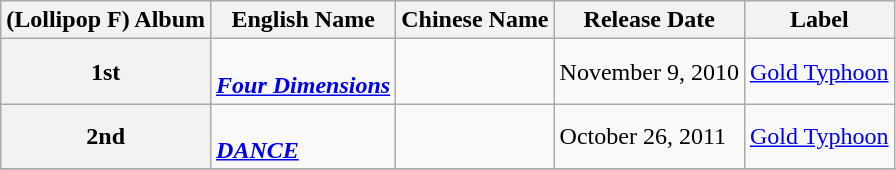<table class="wikitable">
<tr>
<th>(Lollipop F) Album</th>
<th>English Name</th>
<th>Chinese Name</th>
<th>Release Date</th>
<th>Label</th>
</tr>
<tr>
<th>1st</th>
<td><br><strong><em><a href='#'>Four Dimensions</a></em></strong></td>
<td></td>
<td>November 9, 2010</td>
<td><a href='#'>Gold Typhoon</a></td>
</tr>
<tr>
<th>2nd</th>
<td><br><strong><em><a href='#'>DANCE</a></em></strong></td>
<td></td>
<td>October 26, 2011</td>
<td><a href='#'>Gold Typhoon</a></td>
</tr>
<tr>
</tr>
</table>
